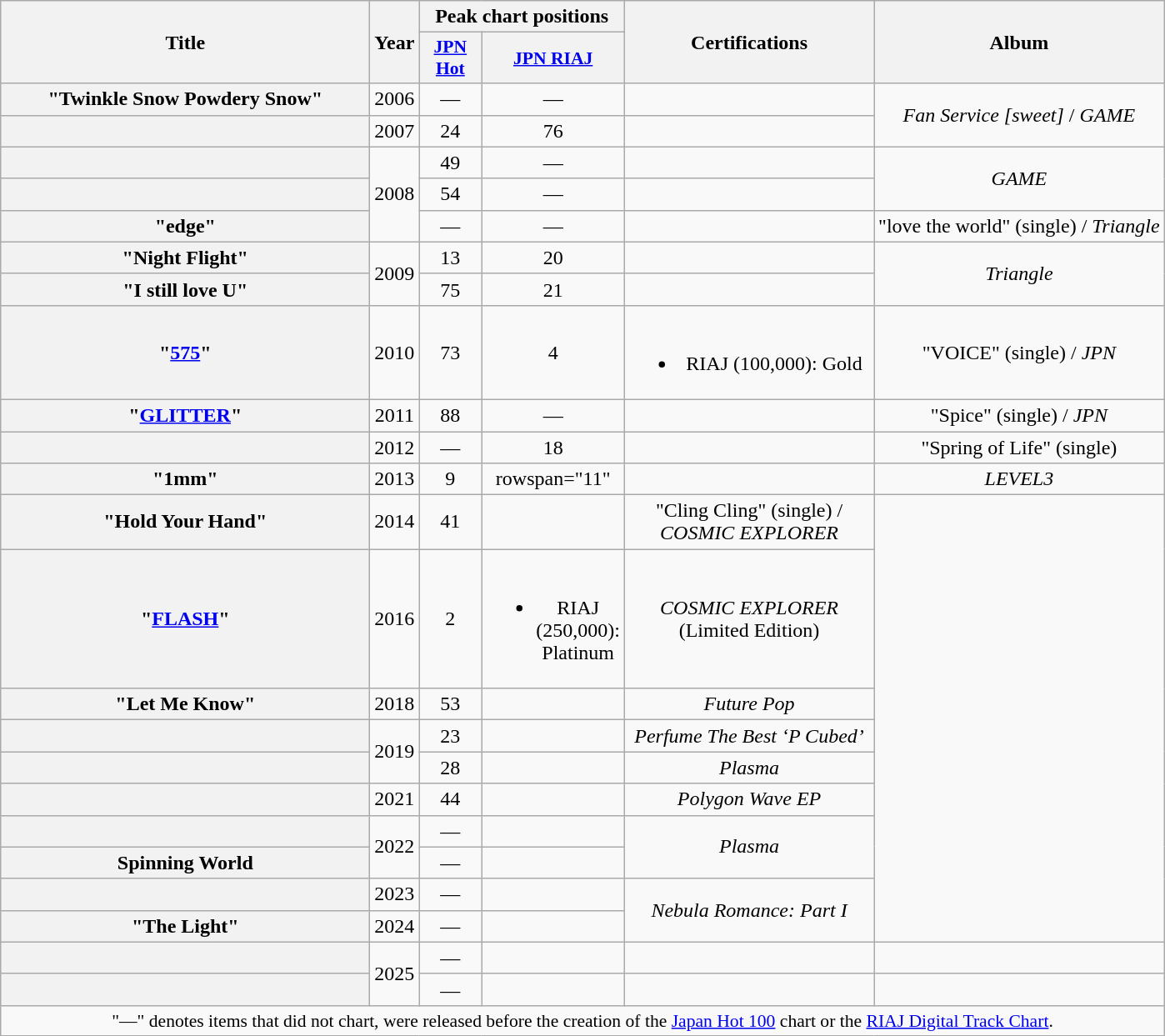<table class="wikitable plainrowheaders" style="text-align:center;">
<tr>
<th scope="col" rowspan="2" style="width:18em;">Title</th>
<th scope="col" rowspan="2">Year</th>
<th scope="col" colspan="2">Peak chart positions</th>
<th scope="col" rowspan="2" style="width:12em;">Certifications</th>
<th scope="col" rowspan="2">Album</th>
</tr>
<tr>
<th scope="col" style="width:3em;font-size:90%;"><a href='#'>JPN Hot</a><br></th>
<th scope="col" style="width:3em;font-size:90%;"><a href='#'>JPN RIAJ</a><br></th>
</tr>
<tr>
<th scope="row">"Twinkle Snow Powdery Snow" </th>
<td>2006</td>
<td>—</td>
<td>—</td>
<td></td>
<td rowspan="2"><em>Fan Service [sweet]</em> / <em>GAME</em></td>
</tr>
<tr>
<th scope="row"></th>
<td>2007</td>
<td>24</td>
<td>76</td>
<td></td>
</tr>
<tr>
<th scope="row"></th>
<td rowspan="3">2008</td>
<td>49</td>
<td>—</td>
<td></td>
<td rowspan="2"><em>GAME</em></td>
</tr>
<tr>
<th scope="row"></th>
<td>54</td>
<td>—</td>
<td></td>
</tr>
<tr>
<th scope="row">"edge"</th>
<td>—</td>
<td>—</td>
<td></td>
<td>"love the world" <span>(single)</span> / <em>Triangle</em></td>
</tr>
<tr>
<th scope="row">"Night Flight"</th>
<td rowspan="2">2009</td>
<td>13</td>
<td>20</td>
<td></td>
<td rowspan="2"><em>Triangle</em></td>
</tr>
<tr>
<th scope="row">"I still love U"</th>
<td>75</td>
<td>21</td>
<td></td>
</tr>
<tr>
<th scope="row">"<a href='#'>575</a>"</th>
<td>2010</td>
<td>73</td>
<td>4</td>
<td><br><ul><li>RIAJ <span>(100,000)</span>: Gold</li></ul></td>
<td>"VOICE" <span>(single)</span> / <em>JPN</em></td>
</tr>
<tr>
<th scope="row">"<a href='#'>GLITTER</a>"</th>
<td>2011</td>
<td>88</td>
<td>—</td>
<td></td>
<td>"Spice" <span>(single)</span> / <em>JPN</em></td>
</tr>
<tr>
<th scope="row"></th>
<td>2012</td>
<td>—</td>
<td>18</td>
<td></td>
<td>"Spring of Life" <span>(single)</span></td>
</tr>
<tr>
<th scope="row">"1mm"</th>
<td>2013</td>
<td>9</td>
<td>rowspan="11" </td>
<td></td>
<td><em>LEVEL3</em></td>
</tr>
<tr>
<th scope="row">"Hold Your Hand"</th>
<td>2014</td>
<td>41</td>
<td></td>
<td>"Cling Cling" <span>(single)</span> / <em>COSMIC EXPLORER</em></td>
</tr>
<tr>
<th scope="row">"<a href='#'>FLASH</a>"</th>
<td>2016</td>
<td>2</td>
<td><br><ul><li>RIAJ <span>(250,000)</span>: Platinum</li></ul></td>
<td><em>COSMIC EXPLORER</em> (Limited Edition)</td>
</tr>
<tr>
<th scope="row">"Let Me Know"</th>
<td>2018</td>
<td>53</td>
<td></td>
<td><em>Future Pop</em></td>
</tr>
<tr>
<th scope="row"></th>
<td rowspan="2">2019</td>
<td>23</td>
<td></td>
<td><em>Perfume The Best ‘P Cubed’</em></td>
</tr>
<tr>
<th scope="row"></th>
<td>28</td>
<td></td>
<td><em>Plasma</em></td>
</tr>
<tr>
<th scope="row"></th>
<td>2021</td>
<td>44</td>
<td></td>
<td><em>Polygon Wave EP</em></td>
</tr>
<tr>
<th scope="row"></th>
<td rowspan="2">2022</td>
<td>—</td>
<td></td>
<td rowspan="2"><em>Plasma</em></td>
</tr>
<tr>
<th scope="row">Spinning World</th>
<td>—</td>
<td></td>
</tr>
<tr>
<th scope="row"></th>
<td>2023</td>
<td>—</td>
<td></td>
<td rowspan="2"><em>Nebula Romance: Part I</em></td>
</tr>
<tr>
<th scope="row">"The Light"</th>
<td>2024</td>
<td>—</td>
<td></td>
</tr>
<tr>
<th scope="row"></th>
<td rowspan="2">2025</td>
<td>—</td>
<td></td>
<td></td>
<td></td>
</tr>
<tr>
<th scope="row"></th>
<td>—</td>
<td></td>
<td></td>
<td></td>
</tr>
<tr>
<td colspan="12" align="center" style="font-size:90%;">"—" denotes items that did not chart, were released before the creation of the <a href='#'>Japan Hot 100</a> chart or the <a href='#'>RIAJ Digital Track Chart</a>.</td>
</tr>
</table>
